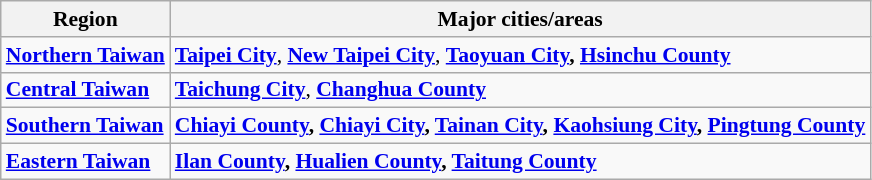<table class="wikitable" style="font-size:90%">
<tr>
<th>Region</th>
<th>Major cities/areas</th>
</tr>
<tr>
<td><strong><a href='#'>Northern Taiwan</a></strong></td>
<td><strong><a href='#'>Taipei City</a></strong>, <strong><a href='#'>New Taipei City</a></strong>, <strong><a href='#'>Taoyuan City</a>, <a href='#'>Hsinchu County</a></strong></td>
</tr>
<tr>
<td><strong><a href='#'>Central Taiwan</a></strong></td>
<td><strong><a href='#'>Taichung City</a></strong>, <strong><a href='#'>Changhua County</a></strong></td>
</tr>
<tr>
<td><strong><a href='#'>Southern Taiwan</a></strong></td>
<td><strong><a href='#'>Chiayi County</a>, <a href='#'>Chiayi City</a>, <a href='#'>Tainan City</a>, <a href='#'>Kaohsiung City</a>, <a href='#'>Pingtung County</a></strong></td>
</tr>
<tr>
<td><strong><a href='#'>Eastern Taiwan</a></strong></td>
<td><strong><a href='#'>Ilan County</a>, <a href='#'>Hualien County</a>, <a href='#'>Taitung County</a></strong></td>
</tr>
</table>
